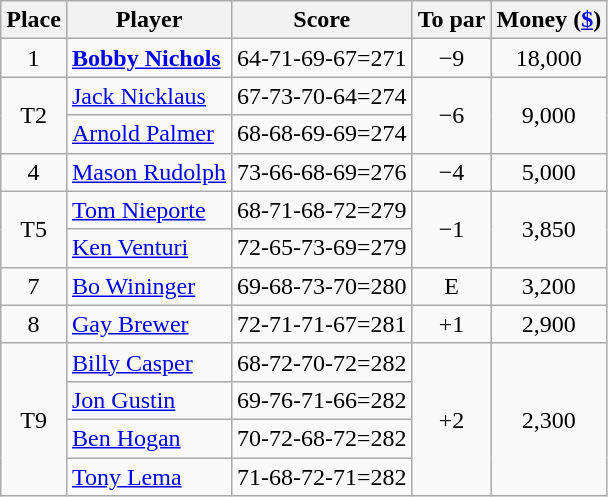<table class=wikitable>
<tr>
<th>Place</th>
<th>Player</th>
<th>Score</th>
<th>To par</th>
<th>Money (<a href='#'>$</a>)</th>
</tr>
<tr>
<td align=center>1</td>
<td> <strong><a href='#'>Bobby Nichols</a></strong></td>
<td>64-71-69-67=271</td>
<td align=center>−9</td>
<td align=center>18,000</td>
</tr>
<tr>
<td rowspan=2 align=center>T2</td>
<td> <a href='#'>Jack Nicklaus</a></td>
<td>67-73-70-64=274</td>
<td rowspan=2 align=center>−6</td>
<td rowspan=2 align=center>9,000</td>
</tr>
<tr>
<td> <a href='#'>Arnold Palmer</a></td>
<td>68-68-69-69=274</td>
</tr>
<tr>
<td align=center>4</td>
<td> <a href='#'>Mason Rudolph</a></td>
<td>73-66-68-69=276</td>
<td align=center>−4</td>
<td align=center>5,000</td>
</tr>
<tr>
<td rowspan=2 align=center>T5</td>
<td> <a href='#'>Tom Nieporte</a></td>
<td>68-71-68-72=279</td>
<td rowspan=2 align=center>−1</td>
<td rowspan=2 align=center>3,850</td>
</tr>
<tr>
<td> <a href='#'>Ken Venturi</a></td>
<td>72-65-73-69=279</td>
</tr>
<tr>
<td align=center>7</td>
<td> <a href='#'>Bo Wininger</a></td>
<td>69-68-73-70=280</td>
<td align=center>E</td>
<td align=center>3,200</td>
</tr>
<tr>
<td align=center>8</td>
<td> <a href='#'>Gay Brewer</a></td>
<td>72-71-71-67=281</td>
<td align=center>+1</td>
<td align=center>2,900</td>
</tr>
<tr>
<td rowspan=4 align=center>T9</td>
<td> <a href='#'>Billy Casper</a></td>
<td>68-72-70-72=282</td>
<td rowspan=4 align=center>+2</td>
<td rowspan=4 align=center>2,300</td>
</tr>
<tr>
<td> <a href='#'>Jon Gustin</a></td>
<td>69-76-71-66=282</td>
</tr>
<tr>
<td> <a href='#'>Ben Hogan</a></td>
<td>70-72-68-72=282</td>
</tr>
<tr>
<td> <a href='#'>Tony Lema</a></td>
<td>71-68-72-71=282</td>
</tr>
</table>
